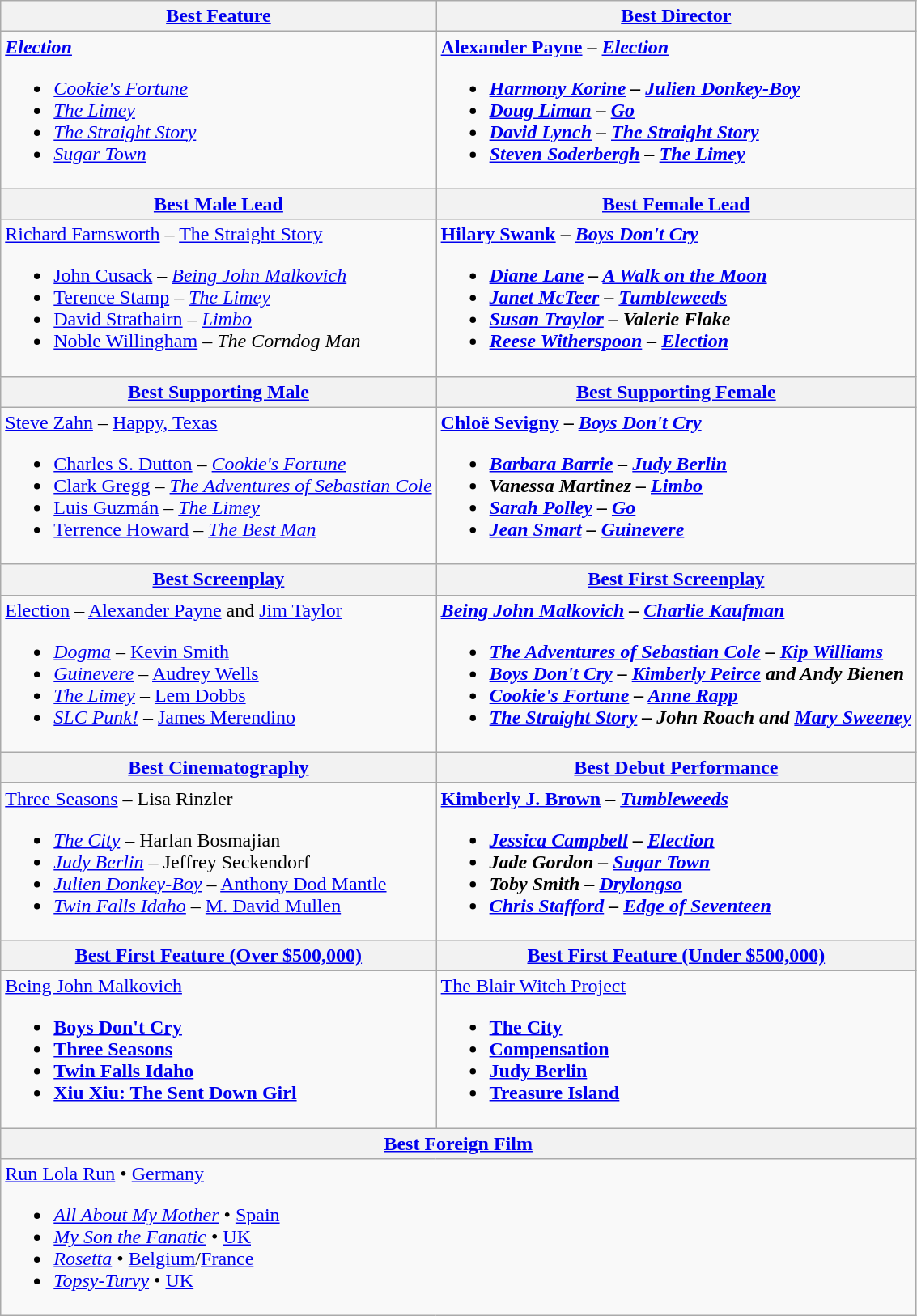<table class="wikitable">
<tr>
<th><a href='#'>Best Feature</a></th>
<th><a href='#'>Best Director</a></th>
</tr>
<tr>
<td><strong><em><a href='#'>Election</a></em></strong><br><ul><li><em><a href='#'>Cookie's Fortune</a></em></li><li><em><a href='#'>The Limey</a></em></li><li><em><a href='#'>The Straight Story</a></em></li><li><em><a href='#'>Sugar Town</a></em></li></ul></td>
<td><strong><a href='#'>Alexander Payne</a> – <em><a href='#'>Election</a><strong><em><br><ul><li><a href='#'>Harmony Korine</a> – </em><a href='#'>Julien Donkey-Boy</a><em></li><li><a href='#'>Doug Liman</a> – </em><a href='#'>Go</a><em></li><li><a href='#'>David Lynch</a> – </em><a href='#'>The Straight Story</a><em></li><li><a href='#'>Steven Soderbergh</a> – </em><a href='#'>The Limey</a><em></li></ul></td>
</tr>
<tr>
<th><a href='#'>Best Male Lead</a></th>
<th><a href='#'>Best Female Lead</a></th>
</tr>
<tr>
<td></strong><a href='#'>Richard Farnsworth</a> – </em><a href='#'>The Straight Story</a></em></strong><br><ul><li><a href='#'>John Cusack</a> – <em><a href='#'>Being John Malkovich</a></em></li><li><a href='#'>Terence Stamp</a> – <em><a href='#'>The Limey</a></em></li><li><a href='#'>David Strathairn</a> – <em><a href='#'>Limbo</a></em></li><li><a href='#'>Noble Willingham</a> – <em>The Corndog Man</em></li></ul></td>
<td><strong><a href='#'>Hilary Swank</a> – <em><a href='#'>Boys Don't Cry</a><strong><em><br><ul><li><a href='#'>Diane Lane</a> – </em><a href='#'>A Walk on the Moon</a><em></li><li><a href='#'>Janet McTeer</a> – </em><a href='#'>Tumbleweeds</a><em></li><li><a href='#'>Susan Traylor</a> – </em>Valerie Flake<em></li><li><a href='#'>Reese Witherspoon</a> – </em><a href='#'>Election</a><em></li></ul></td>
</tr>
<tr>
<th><a href='#'>Best Supporting Male</a></th>
<th><a href='#'>Best Supporting Female</a></th>
</tr>
<tr>
<td></strong><a href='#'>Steve Zahn</a> – </em><a href='#'>Happy, Texas</a></em></strong><br><ul><li><a href='#'>Charles S. Dutton</a> – <em><a href='#'>Cookie's Fortune</a></em></li><li><a href='#'>Clark Gregg</a> – <em><a href='#'>The Adventures of Sebastian Cole</a></em></li><li><a href='#'>Luis Guzmán</a> – <em><a href='#'>The Limey</a></em></li><li><a href='#'>Terrence Howard</a> – <em><a href='#'>The Best Man</a></em></li></ul></td>
<td><strong><a href='#'>Chloë Sevigny</a> – <em><a href='#'>Boys Don't Cry</a><strong><em><br><ul><li><a href='#'>Barbara Barrie</a> – </em><a href='#'>Judy Berlin</a><em></li><li>Vanessa Martinez – </em><a href='#'>Limbo</a><em></li><li><a href='#'>Sarah Polley</a> – </em><a href='#'>Go</a><em></li><li><a href='#'>Jean Smart</a> – </em><a href='#'>Guinevere</a><em></li></ul></td>
</tr>
<tr>
<th><a href='#'>Best Screenplay</a></th>
<th><a href='#'>Best First Screenplay</a></th>
</tr>
<tr>
<td></em></strong><a href='#'>Election</a></em> – <a href='#'>Alexander Payne</a> and <a href='#'>Jim Taylor</a></strong><br><ul><li><em><a href='#'>Dogma</a></em> – <a href='#'>Kevin Smith</a></li><li><em><a href='#'>Guinevere</a></em> – <a href='#'>Audrey Wells</a></li><li><em><a href='#'>The Limey</a></em> – <a href='#'>Lem Dobbs</a></li><li><em><a href='#'>SLC Punk!</a></em> – <a href='#'>James Merendino</a></li></ul></td>
<td><strong><em><a href='#'>Being John Malkovich</a><em> – <a href='#'>Charlie Kaufman</a><strong><br><ul><li></em><a href='#'>The Adventures of Sebastian Cole</a><em> – <a href='#'>Kip Williams</a></li><li></em><a href='#'>Boys Don't Cry</a><em> – <a href='#'>Kimberly Peirce</a> and Andy Bienen</li><li></em><a href='#'>Cookie's Fortune</a><em> – <a href='#'>Anne Rapp</a></li><li></em><a href='#'>The Straight Story</a><em> – John Roach and <a href='#'>Mary Sweeney</a></li></ul></td>
</tr>
<tr>
<th><a href='#'>Best Cinematography</a></th>
<th><a href='#'>Best Debut Performance</a></th>
</tr>
<tr>
<td></em></strong><a href='#'>Three Seasons</a></em> – Lisa Rinzler</strong><br><ul><li><em><a href='#'>The City</a></em> – Harlan Bosmajian</li><li><em><a href='#'>Judy Berlin</a></em> – Jeffrey Seckendorf</li><li><em><a href='#'>Julien Donkey-Boy</a></em> – <a href='#'>Anthony Dod Mantle</a></li><li><em><a href='#'>Twin Falls Idaho</a></em> – <a href='#'>M. David Mullen</a></li></ul></td>
<td><strong><a href='#'>Kimberly J. Brown</a> – <em><a href='#'>Tumbleweeds</a><strong><em><br><ul><li><a href='#'>Jessica Campbell</a> – </em><a href='#'>Election</a><em></li><li>Jade Gordon – </em><a href='#'>Sugar Town</a><em></li><li>Toby Smith – </em><a href='#'>Drylongso</a><em></li><li><a href='#'>Chris Stafford</a> – </em><a href='#'>Edge of Seventeen</a><em></li></ul></td>
</tr>
<tr>
<th><a href='#'>Best First Feature (Over $500,000)</a></th>
<th><a href='#'>Best First Feature (Under $500,000)</a></th>
</tr>
<tr>
<td></em></strong><a href='#'>Being John Malkovich</a><strong><em><br><ul><li></em><a href='#'>Boys Don't Cry</a><em></li><li></em><a href='#'>Three Seasons</a><em></li><li></em><a href='#'>Twin Falls Idaho</a><em></li><li></em><a href='#'>Xiu Xiu: The Sent Down Girl</a><em></li></ul></td>
<td></em></strong><a href='#'>The Blair Witch Project</a><strong><em><br><ul><li></em><a href='#'>The City</a><em></li><li></em><a href='#'>Compensation</a><em></li><li></em><a href='#'>Judy Berlin</a><em></li><li></em><a href='#'>Treasure Island</a><em></li></ul></td>
</tr>
<tr>
<th colspan="2"><a href='#'>Best Foreign Film</a></th>
</tr>
<tr>
<td colspan="2"></em></strong><a href='#'>Run Lola Run</a></em> • <a href='#'>Germany</a></strong><br><ul><li><em><a href='#'>All About My Mother</a></em> • <a href='#'>Spain</a></li><li><em><a href='#'>My Son the Fanatic</a></em> • <a href='#'>UK</a></li><li><em><a href='#'>Rosetta</a></em> • <a href='#'>Belgium</a>/<a href='#'>France</a></li><li><em><a href='#'>Topsy-Turvy</a></em> • <a href='#'>UK</a></li></ul></td>
</tr>
</table>
